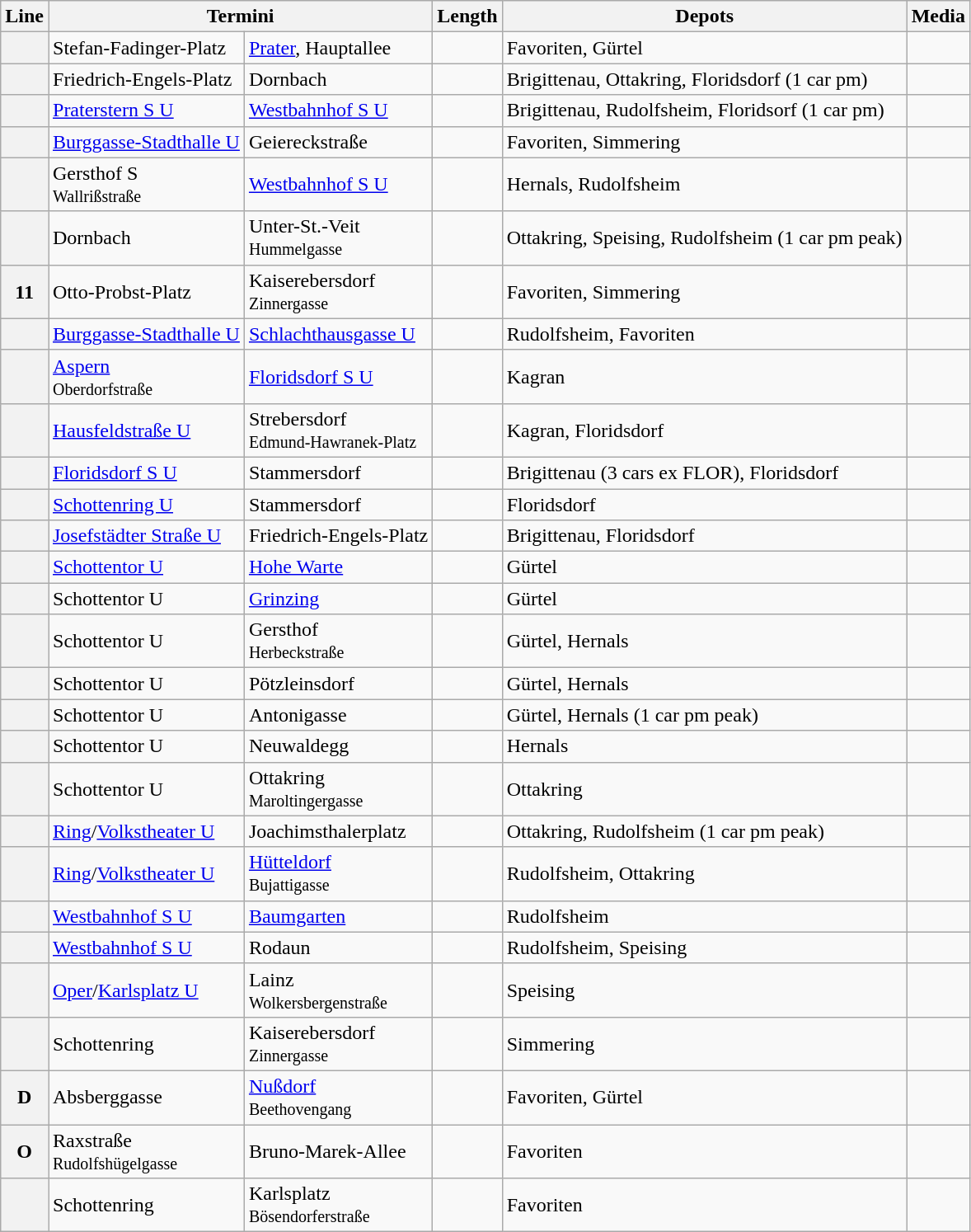<table class="wikitable sortable">
<tr>
<th>Line</th>
<th colspan="2">Termini</th>
<th>Length</th>
<th>Depots</th>
<th class="unsortable">Media</th>
</tr>
<tr>
<th></th>
<td>Stefan-Fadinger-Platz</td>
<td><a href='#'>Prater</a>, Hauptallee</td>
<td></td>
<td>Favoriten, Gürtel</td>
<td></td>
</tr>
<tr>
<th></th>
<td>Friedrich-Engels-Platz</td>
<td>Dornbach</td>
<td></td>
<td>Brigittenau, Ottakring, Floridsdorf (1 car pm)</td>
<td></td>
</tr>
<tr>
<th></th>
<td><a href='#'>Praterstern S U</a></td>
<td><a href='#'>Westbahnhof S U</a></td>
<td></td>
<td>Brigittenau, Rudolfsheim, Floridsorf (1 car pm)</td>
<td></td>
</tr>
<tr>
<th></th>
<td><a href='#'>Burggasse-Stadthalle U</a></td>
<td>Geiereckstraße</td>
<td></td>
<td>Favoriten, Simmering</td>
<td></td>
</tr>
<tr>
<th></th>
<td>Gersthof S<br><small>Wallrißstraße</small></td>
<td><a href='#'>Westbahnhof S U</a></td>
<td></td>
<td>Hernals, Rudolfsheim</td>
<td></td>
</tr>
<tr>
<th></th>
<td>Dornbach</td>
<td>Unter-St.-Veit<br><small>Hummelgasse</small></td>
<td></td>
<td>Ottakring, Speising, Rudolfsheim (1 car pm peak)</td>
<td></td>
</tr>
<tr>
<th>11</th>
<td>Otto-Probst-Platz</td>
<td>Kaiserebersdorf<br><small>Zinnergasse</small></td>
<td></td>
<td>Favoriten, Simmering</td>
<td></td>
</tr>
<tr>
<th></th>
<td><a href='#'>Burggasse-Stadthalle U</a></td>
<td><a href='#'>Schlachthausgasse U</a></td>
<td></td>
<td>Rudolfsheim, Favoriten</td>
<td></td>
</tr>
<tr>
<th></th>
<td><a href='#'>Aspern</a><br><small>Oberdorfstraße</small></td>
<td><a href='#'>Floridsdorf S U</a></td>
<td></td>
<td>Kagran</td>
<td></td>
</tr>
<tr>
<th></th>
<td><a href='#'>Hausfeldstraße U</a></td>
<td>Strebersdorf<br><small>Edmund-Hawranek-Platz</small></td>
<td></td>
<td>Kagran, Floridsdorf</td>
<td></td>
</tr>
<tr>
<th></th>
<td><a href='#'>Floridsdorf S U</a></td>
<td>Stammersdorf</td>
<td></td>
<td>Brigittenau (3 cars ex FLOR), Floridsdorf</td>
<td></td>
</tr>
<tr>
<th></th>
<td><a href='#'>Schottenring U</a></td>
<td>Stammersdorf</td>
<td></td>
<td>Floridsdorf</td>
<td></td>
</tr>
<tr>
<th></th>
<td><a href='#'>Josefstädter Straße U</a></td>
<td>Friedrich-Engels-Platz</td>
<td></td>
<td>Brigittenau, Floridsdorf</td>
<td></td>
</tr>
<tr>
<th></th>
<td><a href='#'>Schottentor U</a></td>
<td><a href='#'>Hohe Warte</a></td>
<td></td>
<td>Gürtel</td>
<td></td>
</tr>
<tr>
<th></th>
<td>Schottentor U</td>
<td><a href='#'>Grinzing</a></td>
<td></td>
<td>Gürtel</td>
<td></td>
</tr>
<tr>
<th></th>
<td>Schottentor U</td>
<td>Gersthof<br><small>Herbeckstraße</small></td>
<td></td>
<td>Gürtel, Hernals</td>
<td></td>
</tr>
<tr>
<th></th>
<td>Schottentor U</td>
<td>Pötzleinsdorf</td>
<td></td>
<td>Gürtel, Hernals</td>
<td></td>
</tr>
<tr>
<th></th>
<td>Schottentor U</td>
<td>Antonigasse</td>
<td></td>
<td>Gürtel, Hernals (1 car pm peak)</td>
<td></td>
</tr>
<tr>
<th></th>
<td>Schottentor U</td>
<td>Neuwaldegg</td>
<td></td>
<td>Hernals</td>
<td></td>
</tr>
<tr>
<th></th>
<td>Schottentor U</td>
<td>Ottakring<br><small>Maroltingergasse</small></td>
<td></td>
<td>Ottakring</td>
<td></td>
</tr>
<tr>
<th></th>
<td><a href='#'>Ring</a>/<a href='#'>Volkstheater U</a></td>
<td>Joachimsthalerplatz</td>
<td></td>
<td>Ottakring, Rudolfsheim (1 car pm peak)</td>
<td></td>
</tr>
<tr>
<th></th>
<td><a href='#'>Ring</a>/<a href='#'>Volkstheater U</a></td>
<td><a href='#'>Hütteldorf</a><br><small>Bujattigasse</small></td>
<td></td>
<td>Rudolfsheim, Ottakring</td>
<td></td>
</tr>
<tr>
<th></th>
<td><a href='#'>Westbahnhof S U</a></td>
<td><a href='#'>Baumgarten</a></td>
<td></td>
<td>Rudolfsheim</td>
<td></td>
</tr>
<tr>
<th></th>
<td><a href='#'>Westbahnhof S U</a></td>
<td>Rodaun</td>
<td></td>
<td>Rudolfsheim, Speising</td>
<td></td>
</tr>
<tr>
<th></th>
<td><a href='#'>Oper</a>/<a href='#'>Karlsplatz U</a></td>
<td>Lainz<br><small>Wolkersbergenstraße</small></td>
<td></td>
<td>Speising</td>
<td></td>
</tr>
<tr>
<th></th>
<td>Schottenring</td>
<td>Kaiserebersdorf<br><small>Zinnergasse</small></td>
<td></td>
<td>Simmering</td>
<td></td>
</tr>
<tr>
<th>D</th>
<td>Absberggasse</td>
<td><a href='#'>Nußdorf</a><br><small>Beethovengang</small></td>
<td></td>
<td>Favoriten, Gürtel</td>
<td></td>
</tr>
<tr>
<th>O</th>
<td>Raxstraße<br><small>Rudolfshügelgasse</small></td>
<td>Bruno-Marek-Allee</td>
<td></td>
<td>Favoriten</td>
<td></td>
</tr>
<tr>
<th></th>
<td>Schottenring</td>
<td>Karlsplatz<br><small>Bösendorferstraße</small></td>
<td></td>
<td>Favoriten</td>
<td></td>
</tr>
</table>
